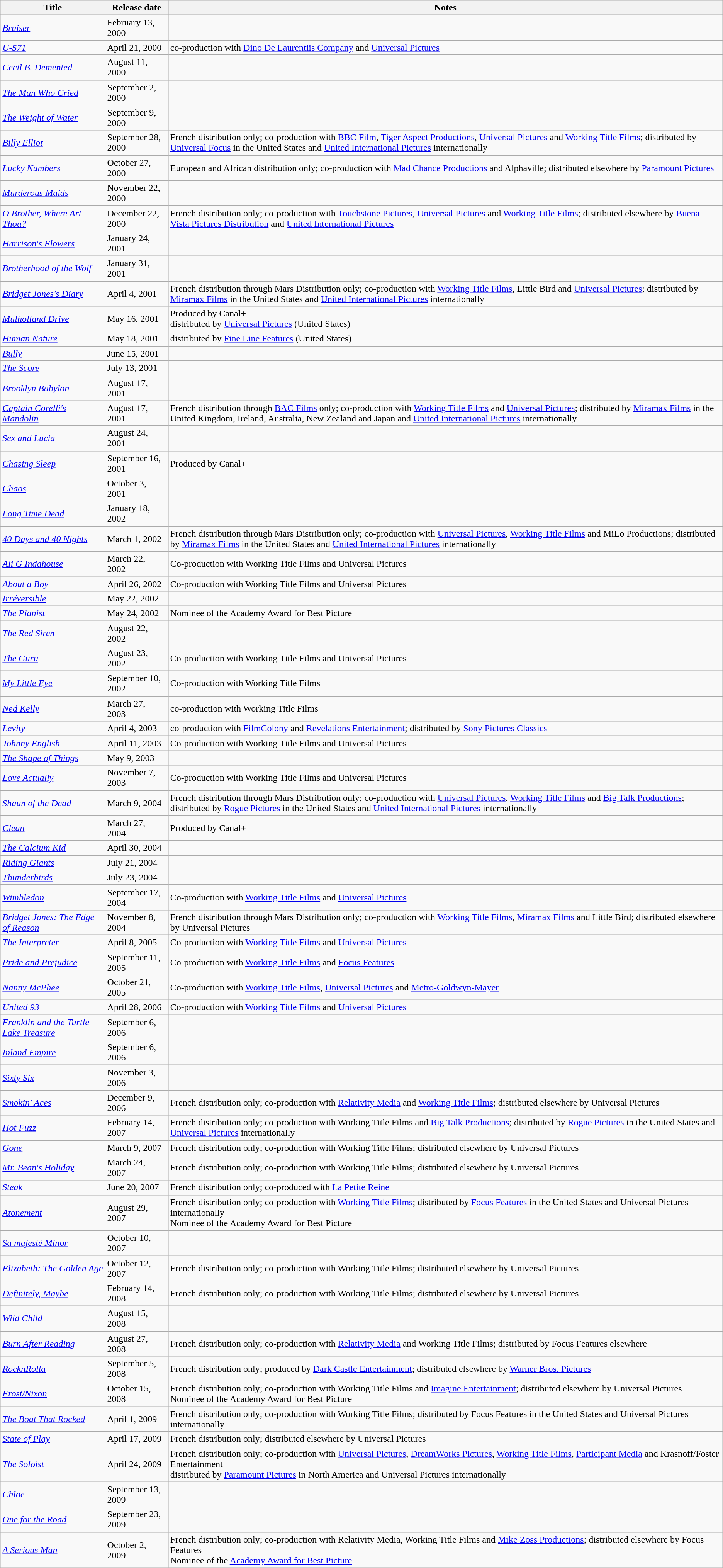<table class="wikitable sortable">
<tr>
<th>Title</th>
<th>Release date</th>
<th>Notes</th>
</tr>
<tr>
<td><em><a href='#'>Bruiser</a></em></td>
<td>February 13, 2000</td>
<td></td>
</tr>
<tr>
<td><em><a href='#'>U-571</a></em></td>
<td>April 21, 2000</td>
<td>co-production with <a href='#'>Dino De Laurentiis Company</a> and <a href='#'>Universal Pictures</a></td>
</tr>
<tr>
<td><em><a href='#'>Cecil B. Demented</a></em></td>
<td>August 11, 2000</td>
<td></td>
</tr>
<tr>
<td><em><a href='#'>The Man Who Cried</a></em></td>
<td>September 2, 2000</td>
<td></td>
</tr>
<tr>
<td><em><a href='#'>The Weight of Water</a></em></td>
<td>September 9, 2000</td>
<td></td>
</tr>
<tr>
<td><em><a href='#'>Billy Elliot</a></em></td>
<td>September 28, 2000</td>
<td>French distribution only; co-production with <a href='#'>BBC Film</a>, <a href='#'>Tiger Aspect Productions</a>, <a href='#'>Universal Pictures</a> and <a href='#'>Working Title Films</a>; distributed by <a href='#'>Universal Focus</a> in the United States and <a href='#'>United International Pictures</a> internationally</td>
</tr>
<tr>
<td><em><a href='#'>Lucky Numbers</a></em></td>
<td>October 27, 2000</td>
<td>European and African distribution only; co-production with <a href='#'>Mad Chance Productions</a> and Alphaville; distributed elsewhere by <a href='#'>Paramount Pictures</a></td>
</tr>
<tr>
<td><em><a href='#'>Murderous Maids</a></em></td>
<td>November 22, 2000</td>
<td></td>
</tr>
<tr>
<td><em><a href='#'>O Brother, Where Art Thou?</a></em></td>
<td>December 22, 2000</td>
<td>French distribution only; co-production with <a href='#'>Touchstone Pictures</a>, <a href='#'>Universal Pictures</a> and <a href='#'>Working Title Films</a>; distributed elsewhere by <a href='#'>Buena Vista Pictures Distribution</a> and <a href='#'>United International Pictures</a></td>
</tr>
<tr>
<td><em><a href='#'>Harrison's Flowers</a></em></td>
<td>January 24, 2001</td>
<td></td>
</tr>
<tr>
<td><em><a href='#'>Brotherhood of the Wolf</a></em></td>
<td>January 31, 2001</td>
<td></td>
</tr>
<tr>
<td><em><a href='#'>Bridget Jones's Diary</a></em></td>
<td>April 4, 2001</td>
<td>French distribution through Mars Distribution only; co-production with <a href='#'>Working Title Films</a>, Little Bird and <a href='#'>Universal Pictures</a>; distributed by <a href='#'>Miramax Films</a> in the United States and <a href='#'>United International Pictures</a> internationally</td>
</tr>
<tr>
<td><em><a href='#'>Mulholland Drive</a></em></td>
<td>May 16, 2001</td>
<td>Produced by Canal+<br>distributed by <a href='#'>Universal Pictures</a> (United States)</td>
</tr>
<tr>
<td><em><a href='#'>Human Nature</a></em></td>
<td>May 18, 2001</td>
<td>distributed by <a href='#'>Fine Line Features</a> (United States)</td>
</tr>
<tr>
<td><em><a href='#'>Bully</a></em></td>
<td>June 15, 2001</td>
<td></td>
</tr>
<tr>
<td><em><a href='#'>The Score</a></em></td>
<td>July 13, 2001</td>
<td></td>
</tr>
<tr>
<td><em><a href='#'>Brooklyn Babylon</a></em></td>
<td>August 17, 2001</td>
<td></td>
</tr>
<tr>
<td><em><a href='#'>Captain Corelli's Mandolin</a></em></td>
<td>August 17, 2001</td>
<td>French distribution through <a href='#'>BAC Films</a> only; co-production with <a href='#'>Working Title Films</a> and <a href='#'>Universal Pictures</a>; distributed by <a href='#'>Miramax Films</a> in the United Kingdom, Ireland, Australia, New Zealand and Japan and <a href='#'>United International Pictures</a> internationally</td>
</tr>
<tr>
<td><em><a href='#'>Sex and Lucia</a></em></td>
<td>August 24, 2001</td>
<td></td>
</tr>
<tr>
<td><em><a href='#'>Chasing Sleep</a></em></td>
<td>September 16, 2001</td>
<td>Produced by Canal+</td>
</tr>
<tr>
<td><em><a href='#'>Chaos</a></em></td>
<td>October 3, 2001</td>
<td></td>
</tr>
<tr>
<td><em><a href='#'>Long Time Dead</a></em></td>
<td>January 18, 2002</td>
<td></td>
</tr>
<tr>
<td><em><a href='#'>40 Days and 40 Nights</a></em></td>
<td>March 1, 2002</td>
<td>French distribution through Mars Distribution only; co-production with <a href='#'>Universal Pictures</a>, <a href='#'>Working Title Films</a> and MiLo Productions; distributed by <a href='#'>Miramax Films</a> in the United States and <a href='#'>United International Pictures</a> internationally</td>
</tr>
<tr>
<td><em><a href='#'>Ali G Indahouse</a></em></td>
<td>March 22, 2002</td>
<td>Co-production with Working Title Films and Universal Pictures</td>
</tr>
<tr>
<td><em><a href='#'>About a Boy</a></em></td>
<td>April 26, 2002</td>
<td>Co-production with Working Title Films and Universal Pictures</td>
</tr>
<tr>
<td><em><a href='#'>Irréversible</a></em></td>
<td>May 22, 2002</td>
<td></td>
</tr>
<tr>
<td><em><a href='#'>The Pianist</a></em></td>
<td>May 24, 2002</td>
<td>Nominee of the Academy Award for Best Picture</td>
</tr>
<tr>
<td><em><a href='#'>The Red Siren</a></em></td>
<td>August 22, 2002</td>
<td></td>
</tr>
<tr>
<td><em><a href='#'>The Guru</a></em></td>
<td>August 23, 2002</td>
<td>Co-production with Working Title Films and Universal Pictures</td>
</tr>
<tr>
<td><em><a href='#'>My Little Eye</a></em></td>
<td>September 10, 2002</td>
<td>Co-production with Working Title Films</td>
</tr>
<tr>
<td><em><a href='#'>Ned Kelly</a></em></td>
<td>March 27, 2003</td>
<td>co-production with Working Title Films</td>
</tr>
<tr>
<td><em><a href='#'>Levity</a></em></td>
<td>April 4, 2003</td>
<td>co-production with <a href='#'>FilmColony</a> and <a href='#'>Revelations Entertainment</a>; distributed by <a href='#'>Sony Pictures Classics</a></td>
</tr>
<tr>
<td><em><a href='#'>Johnny English</a></em></td>
<td>April 11, 2003</td>
<td>Co-production with Working Title Films and Universal Pictures</td>
</tr>
<tr>
<td><em><a href='#'>The Shape of Things</a></em></td>
<td>May 9, 2003</td>
<td></td>
</tr>
<tr>
<td><em><a href='#'>Love Actually</a></em></td>
<td>November 7, 2003</td>
<td>Co-production with Working Title Films and Universal Pictures</td>
</tr>
<tr>
<td><em><a href='#'>Shaun of the Dead</a></em></td>
<td>March 9, 2004</td>
<td>French distribution through Mars Distribution only; co-production with <a href='#'>Universal Pictures</a>, <a href='#'>Working Title Films</a> and <a href='#'>Big Talk Productions</a>; distributed by <a href='#'>Rogue Pictures</a> in the United States and <a href='#'>United International Pictures</a> internationally</td>
</tr>
<tr>
<td><em><a href='#'>Clean</a></em></td>
<td>March 27, 2004</td>
<td>Produced by Canal+</td>
</tr>
<tr>
<td><em><a href='#'>The Calcium Kid</a></em></td>
<td>April 30, 2004</td>
<td></td>
</tr>
<tr>
<td><em><a href='#'>Riding Giants</a></em></td>
<td>July 21, 2004</td>
<td></td>
</tr>
<tr>
<td><em><a href='#'>Thunderbirds</a></em></td>
<td>July 23, 2004</td>
<td></td>
</tr>
<tr>
<td><em><a href='#'>Wimbledon</a></em></td>
<td>September 17, 2004</td>
<td>Co-production with <a href='#'>Working Title Films</a> and <a href='#'>Universal Pictures</a></td>
</tr>
<tr>
<td><em><a href='#'>Bridget Jones: The Edge of Reason</a></em></td>
<td>November 8, 2004</td>
<td>French distribution through Mars Distribution only; co-production with <a href='#'>Working Title Films</a>, <a href='#'>Miramax Films</a> and Little Bird; distributed elsewhere by Universal Pictures</td>
</tr>
<tr>
<td><em><a href='#'>The Interpreter</a></em></td>
<td>April 8, 2005</td>
<td>Co-production with <a href='#'>Working Title Films</a> and <a href='#'>Universal Pictures</a></td>
</tr>
<tr>
<td><em><a href='#'>Pride and Prejudice</a></em></td>
<td>September 11, 2005</td>
<td>Co-production with <a href='#'>Working Title Films</a> and <a href='#'>Focus Features</a></td>
</tr>
<tr>
<td><em><a href='#'>Nanny McPhee</a></em></td>
<td>October 21, 2005</td>
<td>Co-production with <a href='#'>Working Title Films</a>, <a href='#'>Universal Pictures</a> and <a href='#'>Metro-Goldwyn-Mayer</a></td>
</tr>
<tr>
<td><em><a href='#'>United 93</a></em></td>
<td>April 28, 2006</td>
<td>Co-production with <a href='#'>Working Title Films</a> and <a href='#'>Universal Pictures</a></td>
</tr>
<tr>
<td><em><a href='#'>Franklin and the Turtle Lake Treasure</a></em></td>
<td>September 6, 2006</td>
<td></td>
</tr>
<tr>
<td><em><a href='#'>Inland Empire</a></em></td>
<td>September 6, 2006</td>
<td></td>
</tr>
<tr>
<td><em><a href='#'>Sixty Six</a></em></td>
<td>November 3, 2006</td>
<td></td>
</tr>
<tr>
<td><em><a href='#'>Smokin' Aces</a></em></td>
<td>December 9, 2006</td>
<td>French distribution only; co-production with <a href='#'>Relativity Media</a> and <a href='#'>Working Title Films</a>; distributed elsewhere by Universal Pictures</td>
</tr>
<tr>
<td><em><a href='#'>Hot Fuzz</a></em></td>
<td>February 14, 2007</td>
<td>French distribution only; co-production with Working Title Films and <a href='#'>Big Talk Productions</a>; distributed by <a href='#'>Rogue Pictures</a> in the United States and <a href='#'>Universal Pictures</a> internationally</td>
</tr>
<tr>
<td><em><a href='#'>Gone</a></em></td>
<td>March 9, 2007</td>
<td>French distribution only; co-production with Working Title Films; distributed elsewhere by Universal Pictures</td>
</tr>
<tr>
<td><em><a href='#'>Mr. Bean's Holiday</a></em></td>
<td>March 24, 2007</td>
<td>French distribution only; co-production with Working Title Films; distributed elsewhere by Universal Pictures</td>
</tr>
<tr>
<td><em><a href='#'>Steak</a></em></td>
<td>June 20, 2007</td>
<td>French distribution only; co-produced with <a href='#'>La Petite Reine</a></td>
</tr>
<tr>
<td><em><a href='#'>Atonement</a></em></td>
<td>August 29, 2007</td>
<td>French distribution only; co-production with <a href='#'>Working Title Films</a>; distributed by <a href='#'>Focus Features</a> in the United States and Universal Pictures internationally<br>Nominee of the Academy Award for Best Picture</td>
</tr>
<tr>
<td><em><a href='#'>Sa majesté Minor</a></em></td>
<td>October 10, 2007</td>
<td></td>
</tr>
<tr>
<td><em><a href='#'>Elizabeth: The Golden Age</a></em></td>
<td>October 12, 2007</td>
<td>French distribution only; co-production with Working Title Films; distributed elsewhere by Universal Pictures</td>
</tr>
<tr>
<td><em><a href='#'>Definitely, Maybe</a></em></td>
<td>February 14, 2008</td>
<td>French distribution only; co-production with Working Title Films; distributed elsewhere by Universal Pictures</td>
</tr>
<tr>
<td><em><a href='#'>Wild Child</a></em></td>
<td>August 15, 2008</td>
<td></td>
</tr>
<tr>
<td><em><a href='#'>Burn After Reading</a></em></td>
<td>August 27, 2008</td>
<td>French distribution only; co-production with <a href='#'>Relativity Media</a> and Working Title Films; distributed by Focus Features elsewhere</td>
</tr>
<tr>
<td><em><a href='#'>RocknRolla</a></em></td>
<td>September 5, 2008</td>
<td>French distribution only; produced by <a href='#'>Dark Castle Entertainment</a>; distributed elsewhere by <a href='#'>Warner Bros. Pictures</a></td>
</tr>
<tr>
<td><em><a href='#'>Frost/Nixon</a></em></td>
<td>October 15, 2008</td>
<td>French distribution only; co-production with Working Title Films and <a href='#'>Imagine Entertainment</a>; distributed elsewhere by Universal Pictures<br>Nominee of the Academy Award for Best Picture</td>
</tr>
<tr>
<td><em><a href='#'>The Boat That Rocked</a></em></td>
<td>April 1, 2009</td>
<td>French distribution only; co-production with Working Title Films; distributed by Focus Features in the United States and Universal Pictures internationally</td>
</tr>
<tr>
<td><em><a href='#'>State of Play</a></em></td>
<td>April 17, 2009</td>
<td>French distribution only; distributed elsewhere by Universal Pictures</td>
</tr>
<tr>
<td><em><a href='#'>The Soloist</a></em></td>
<td>April 24, 2009</td>
<td>French distribution only; co-production with <a href='#'>Universal Pictures</a>, <a href='#'>DreamWorks Pictures</a>, <a href='#'>Working Title Films</a>, <a href='#'>Participant Media</a> and Krasnoff/Foster Entertainment<br>distributed by <a href='#'>Paramount Pictures</a> in North America and Universal Pictures internationally</td>
</tr>
<tr>
<td><em><a href='#'>Chloe</a></em></td>
<td>September 13, 2009</td>
<td></td>
</tr>
<tr>
<td><em><a href='#'>One for the Road</a></em></td>
<td>September 23, 2009</td>
<td></td>
</tr>
<tr>
<td><em><a href='#'>A Serious Man</a></em></td>
<td>October 2, 2009</td>
<td>French distribution only; co-production with Relativity Media, Working Title Films and <a href='#'>Mike Zoss Productions</a>; distributed elsewhere by Focus Features<br>Nominee of the <a href='#'>Academy Award for Best Picture</a></td>
</tr>
</table>
